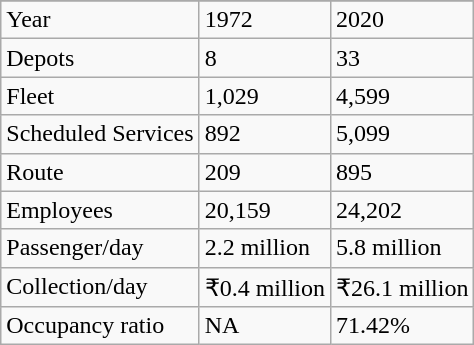<table class="wikitable">
<tr>
</tr>
<tr>
<td>Year</td>
<td>1972</td>
<td>2020</td>
</tr>
<tr>
<td>Depots</td>
<td>8</td>
<td>33</td>
</tr>
<tr>
<td>Fleet</td>
<td>1,029</td>
<td>4,599</td>
</tr>
<tr>
<td>Scheduled Services</td>
<td>892</td>
<td>5,099</td>
</tr>
<tr>
<td>Route</td>
<td>209</td>
<td>895</td>
</tr>
<tr>
<td>Employees</td>
<td>20,159</td>
<td>24,202</td>
</tr>
<tr>
<td>Passenger/day</td>
<td>2.2 million</td>
<td>5.8 million</td>
</tr>
<tr>
<td>Collection/day</td>
<td>₹0.4 million</td>
<td>₹26.1 million</td>
</tr>
<tr>
<td>Occupancy ratio</td>
<td>NA</td>
<td>71.42%</td>
</tr>
</table>
